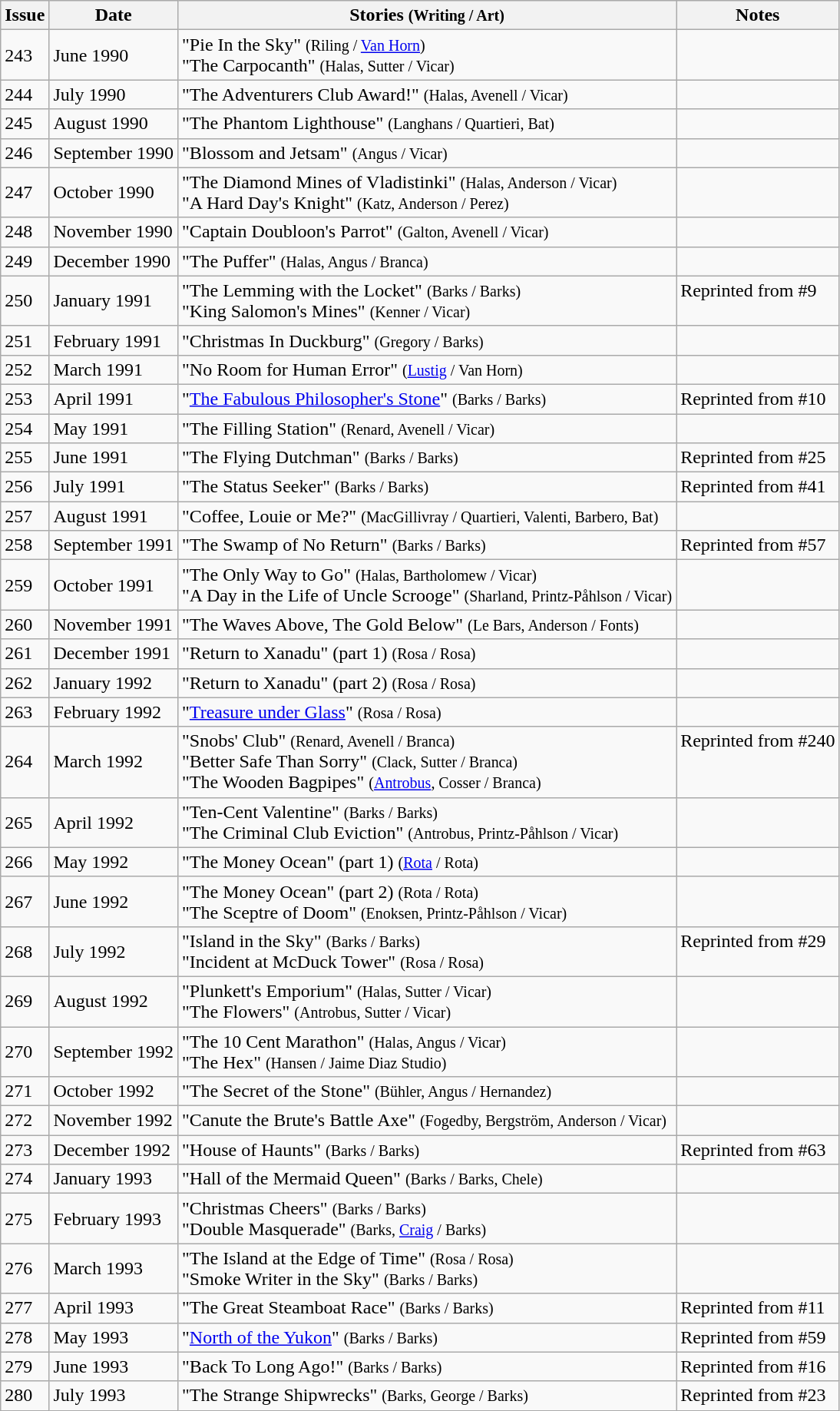<table class="wikitable">
<tr>
<th>Issue</th>
<th>Date</th>
<th>Stories <small>(Writing / Art)</small></th>
<th>Notes</th>
</tr>
<tr>
<td>243</td>
<td>June 1990</td>
<td>"Pie In the Sky" <small>(Riling / <a href='#'>Van Horn</a>)</small> <br> "The Carpocanth" <small>(Halas, Sutter / Vicar)</small></td>
<td></td>
</tr>
<tr>
<td>244</td>
<td>July 1990</td>
<td>"The Adventurers Club Award!" <small>(Halas, Avenell / Vicar)</small></td>
<td></td>
</tr>
<tr>
<td>245</td>
<td>August 1990</td>
<td>"The Phantom Lighthouse" <small>(Langhans / Quartieri, Bat)</small></td>
<td></td>
</tr>
<tr>
<td>246</td>
<td>September 1990</td>
<td>"Blossom and Jetsam" <small>(Angus / Vicar)</small></td>
<td></td>
</tr>
<tr>
<td>247</td>
<td>October 1990</td>
<td>"The Diamond Mines of Vladistinki" <small>(Halas, Anderson / Vicar)</small> <br> "A Hard Day's Knight" <small>(Katz, Anderson / Perez)</small></td>
<td></td>
</tr>
<tr>
<td>248</td>
<td>November 1990</td>
<td>"Captain Doubloon's Parrot" <small>(Galton, Avenell / Vicar)</small></td>
<td></td>
</tr>
<tr>
<td>249</td>
<td>December 1990</td>
<td>"The Puffer" <small>(Halas, Angus / Branca)</small></td>
<td></td>
</tr>
<tr>
<td>250</td>
<td>January 1991</td>
<td>"The Lemming with the Locket" <small>(Barks / Barks)</small> <br> "King Salomon's Mines" <small>(Kenner / Vicar)</small></td>
<td>Reprinted from #9 <br>  </td>
</tr>
<tr>
<td>251</td>
<td>February 1991</td>
<td>"Christmas In Duckburg" <small>(Gregory / Barks)</small></td>
<td></td>
</tr>
<tr>
<td>252</td>
<td>March 1991</td>
<td>"No Room for Human Error" <small>(<a href='#'>Lustig</a> / Van Horn)</small></td>
<td></td>
</tr>
<tr>
<td>253</td>
<td>April 1991</td>
<td>"<a href='#'>The Fabulous Philosopher's Stone</a>" <small>(Barks / Barks)</small></td>
<td>Reprinted from #10</td>
</tr>
<tr>
<td>254</td>
<td>May 1991</td>
<td>"The Filling Station" <small>(Renard, Avenell / Vicar)</small></td>
<td></td>
</tr>
<tr>
<td>255</td>
<td>June 1991</td>
<td>"The Flying Dutchman" <small>(Barks / Barks)</small></td>
<td>Reprinted from #25</td>
</tr>
<tr>
<td>256</td>
<td>July 1991</td>
<td>"The Status Seeker" <small>(Barks / Barks)</small></td>
<td>Reprinted from #41</td>
</tr>
<tr>
<td>257</td>
<td>August 1991</td>
<td>"Coffee, Louie or Me?" <small>(MacGillivray / Quartieri, Valenti, Barbero, Bat)</small></td>
<td></td>
</tr>
<tr>
<td>258</td>
<td>September 1991</td>
<td>"The Swamp of No Return" <small>(Barks / Barks)</small></td>
<td>Reprinted from #57</td>
</tr>
<tr>
<td>259</td>
<td>October 1991</td>
<td>"The Only Way to Go" <small>(Halas, Bartholomew / Vicar)</small> <br> "A Day in the Life of Uncle Scrooge" <small>(Sharland, Printz-Påhlson / Vicar)</small></td>
<td></td>
</tr>
<tr>
<td>260</td>
<td>November 1991</td>
<td>"The Waves Above, The Gold Below" <small>(Le Bars, Anderson / Fonts)</small></td>
<td></td>
</tr>
<tr>
<td>261</td>
<td>December 1991</td>
<td>"Return to Xanadu" (part 1) <small>(Rosa / Rosa)</small></td>
<td></td>
</tr>
<tr>
<td>262</td>
<td>January 1992</td>
<td>"Return to Xanadu" (part 2) <small>(Rosa / Rosa)</small></td>
<td></td>
</tr>
<tr>
<td>263</td>
<td>February 1992</td>
<td>"<a href='#'>Treasure under Glass</a>" <small>(Rosa / Rosa)</small></td>
<td></td>
</tr>
<tr>
<td>264</td>
<td>March 1992</td>
<td>"Snobs' Club" <small>(Renard, Avenell / Branca)</small> <br> "Better Safe Than Sorry" <small>(Clack, Sutter / Branca)</small> <br> "The Wooden Bagpipes" <small>(<a href='#'>Antrobus</a>, Cosser / Branca)</small></td>
<td>Reprinted from #240 <br>   <br>  </td>
</tr>
<tr>
<td>265</td>
<td>April 1992</td>
<td>"Ten-Cent Valentine" <small>(Barks / Barks)</small> <br> "The Criminal Club Eviction" <small>(Antrobus, Printz-Påhlson / Vicar)</small></td>
<td></td>
</tr>
<tr>
<td>266</td>
<td>May 1992</td>
<td>"The Money Ocean" (part 1) <small>(<a href='#'>Rota</a> / Rota)</small></td>
<td></td>
</tr>
<tr>
<td>267</td>
<td>June 1992</td>
<td>"The Money Ocean" (part 2) <small>(Rota / Rota)</small> <br> "The Sceptre of Doom" <small>(Enoksen, Printz-Påhlson / Vicar)</small></td>
<td></td>
</tr>
<tr>
<td>268</td>
<td>July 1992</td>
<td>"Island in the Sky" <small>(Barks / Barks)</small> <br> "Incident at McDuck Tower" <small>(Rosa / Rosa)</small></td>
<td>Reprinted from #29 <br>  </td>
</tr>
<tr>
<td>269</td>
<td>August 1992</td>
<td>"Plunkett's Emporium" <small>(Halas, Sutter / Vicar)</small> <br> "The Flowers" <small>(Antrobus, Sutter / Vicar)</small></td>
<td></td>
</tr>
<tr>
<td>270</td>
<td>September 1992</td>
<td>"The 10 Cent Marathon" <small>(Halas, Angus / Vicar)</small> <br> "The Hex" <small>(Hansen / Jaime Diaz Studio)</small></td>
<td></td>
</tr>
<tr>
<td>271</td>
<td>October 1992</td>
<td>"The Secret of the Stone" <small>(Bühler, Angus / Hernandez)</small></td>
<td></td>
</tr>
<tr>
<td>272</td>
<td>November 1992</td>
<td>"Canute the Brute's Battle Axe" <small>(Fogedby, Bergström, Anderson / Vicar)</small></td>
<td></td>
</tr>
<tr>
<td>273</td>
<td>December 1992</td>
<td>"House of Haunts" <small>(Barks / Barks)</small></td>
<td>Reprinted from #63</td>
</tr>
<tr>
<td>274</td>
<td>January 1993</td>
<td>"Hall of the Mermaid Queen" <small>(Barks / Barks, Chele)</small></td>
<td></td>
</tr>
<tr>
<td>275</td>
<td>February 1993</td>
<td>"Christmas Cheers" <small>(Barks / Barks)</small> <br> "Double Masquerade" <small>(Barks, <a href='#'>Craig</a> / Barks)</small></td>
<td></td>
</tr>
<tr>
<td>276</td>
<td>March 1993</td>
<td>"The Island at the Edge of Time" <small>(Rosa / Rosa)</small> <br> "Smoke Writer in the Sky" <small>(Barks / Barks)</small></td>
<td></td>
</tr>
<tr>
<td>277</td>
<td>April 1993</td>
<td>"The Great Steamboat Race" <small>(Barks / Barks)</small></td>
<td>Reprinted from #11</td>
</tr>
<tr>
<td>278</td>
<td>May 1993</td>
<td>"<a href='#'>North of the Yukon</a>" <small>(Barks / Barks)</small></td>
<td>Reprinted from #59</td>
</tr>
<tr>
<td>279</td>
<td>June 1993</td>
<td>"Back To Long Ago!" <small>(Barks / Barks)</small></td>
<td>Reprinted from #16</td>
</tr>
<tr>
<td>280</td>
<td>July 1993</td>
<td>"The Strange Shipwrecks" <small>(Barks, George / Barks)</small></td>
<td>Reprinted from #23</td>
</tr>
</table>
